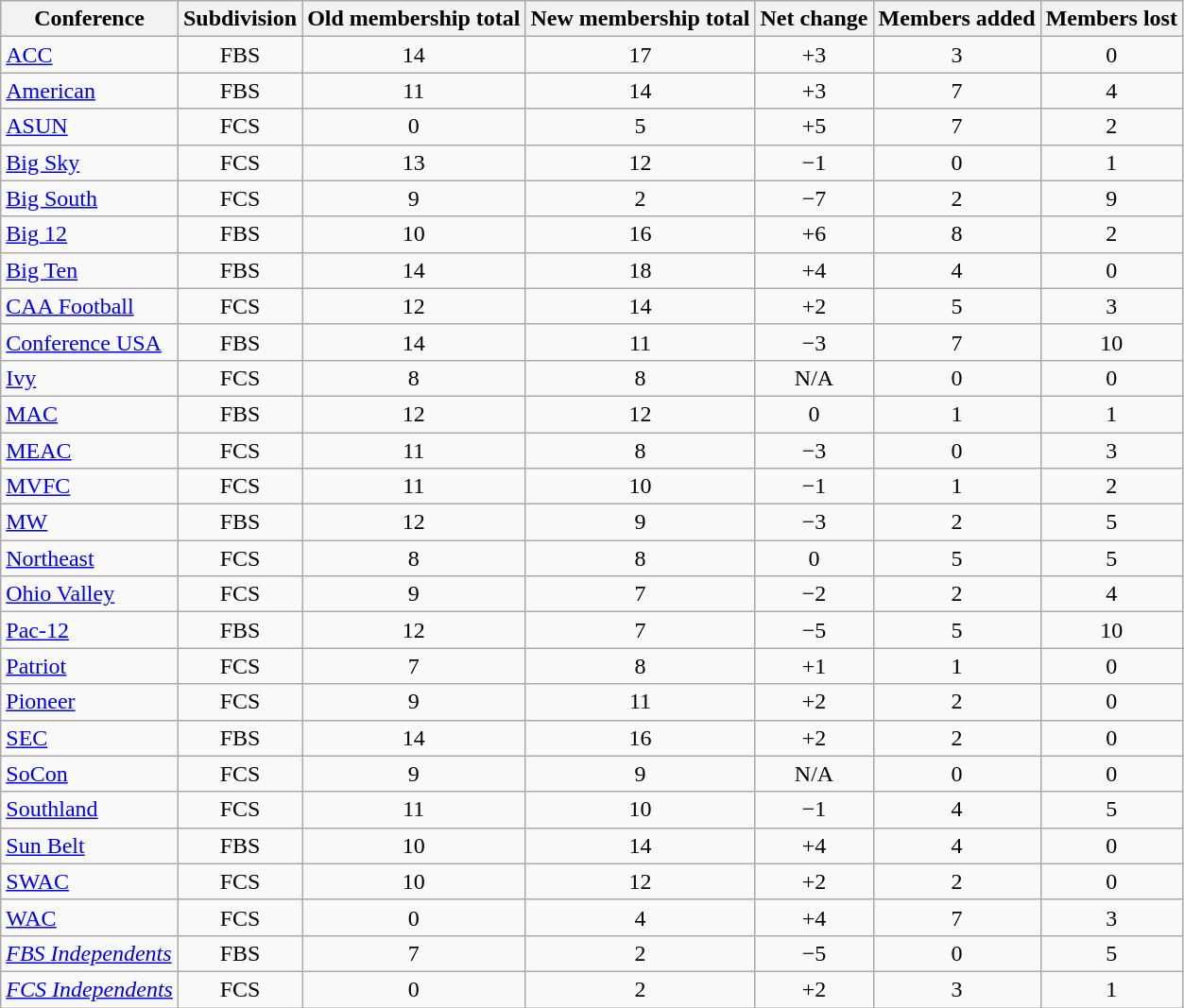<table class="wikitable sortable" style="text-align: center;">
<tr>
<th>Conference</th>
<th>Subdivision</th>
<th>Old membership total</th>
<th>New membership total</th>
<th>Net change</th>
<th>Members added</th>
<th>Members lost</th>
</tr>
<tr>
<td style="text-align: left;"><a href='#'>ACC</a></td>
<td>FBS</td>
<td>14</td>
<td>17</td>
<td>+3</td>
<td>3</td>
<td>0</td>
</tr>
<tr>
<td style="text-align: left;"><a href='#'>American</a></td>
<td>FBS</td>
<td>11</td>
<td>14</td>
<td>+3</td>
<td>7</td>
<td>4</td>
</tr>
<tr>
<td style="text-align: left;"><a href='#'>ASUN</a></td>
<td>FCS</td>
<td>0</td>
<td>5</td>
<td>+5</td>
<td>7</td>
<td>2</td>
</tr>
<tr>
<td style="text-align: left;"><a href='#'>Big Sky</a></td>
<td>FCS</td>
<td>13</td>
<td>12</td>
<td>−1</td>
<td>0</td>
<td>1</td>
</tr>
<tr>
<td style="text-align: left;"><a href='#'>Big South</a></td>
<td>FCS</td>
<td>9</td>
<td>2</td>
<td>−7</td>
<td>2</td>
<td>9</td>
</tr>
<tr>
<td style="text-align: left;"><a href='#'>Big 12</a></td>
<td>FBS</td>
<td>10</td>
<td>16</td>
<td>+6</td>
<td>8</td>
<td>2</td>
</tr>
<tr>
<td style="text-align: left;"><a href='#'>Big Ten</a></td>
<td>FBS</td>
<td>14</td>
<td>18</td>
<td>+4</td>
<td>4</td>
<td>0</td>
</tr>
<tr>
<td style="text-align: left;"><a href='#'>CAA Football</a></td>
<td>FCS</td>
<td>12</td>
<td>14</td>
<td>+2</td>
<td>5</td>
<td>3</td>
</tr>
<tr>
<td style="text-align: left;"><a href='#'>Conference USA</a></td>
<td>FBS</td>
<td>14</td>
<td>11</td>
<td>−3</td>
<td>7</td>
<td>10</td>
</tr>
<tr>
<td style="text-align: left;"><a href='#'>Ivy</a></td>
<td>FCS</td>
<td>8</td>
<td>8</td>
<td>N/A</td>
<td>0</td>
<td>0</td>
</tr>
<tr>
<td style="text-align: left;"><a href='#'>MAC</a></td>
<td>FBS</td>
<td>12</td>
<td>12</td>
<td>0</td>
<td>1</td>
<td>1</td>
</tr>
<tr>
<td style="text-align: left;"><a href='#'>MEAC</a></td>
<td>FCS</td>
<td>11</td>
<td>8</td>
<td>−3</td>
<td>0</td>
<td>3</td>
</tr>
<tr>
<td style="text-align: left;"><a href='#'>MVFC</a></td>
<td>FCS</td>
<td>11</td>
<td>10</td>
<td>−1</td>
<td>1</td>
<td>2</td>
</tr>
<tr>
<td style="text-align: left;"><a href='#'>MW</a></td>
<td>FBS</td>
<td>12</td>
<td>9</td>
<td>−3</td>
<td>2</td>
<td>5</td>
</tr>
<tr>
<td style="text-align: left;"><a href='#'>Northeast</a></td>
<td>FCS</td>
<td>8</td>
<td>8</td>
<td>0</td>
<td>5</td>
<td>5</td>
</tr>
<tr>
<td style="text-align: left;"><a href='#'>Ohio Valley</a></td>
<td>FCS</td>
<td>9</td>
<td>7</td>
<td>−2</td>
<td>2</td>
<td>4</td>
</tr>
<tr>
<td style="text-align: left;"><a href='#'>Pac-12</a></td>
<td>FBS</td>
<td>12</td>
<td>7</td>
<td>−5</td>
<td>5</td>
<td>10</td>
</tr>
<tr>
<td style="text-align: left;"><a href='#'>Patriot</a></td>
<td>FCS</td>
<td>7</td>
<td>8</td>
<td>+1</td>
<td>1</td>
<td>0</td>
</tr>
<tr>
<td style="text-align: left;"><a href='#'>Pioneer</a></td>
<td>FCS</td>
<td>9</td>
<td>11</td>
<td>+2</td>
<td>2</td>
<td>0</td>
</tr>
<tr>
<td style="text-align: left;"><a href='#'>SEC</a></td>
<td>FBS</td>
<td>14</td>
<td>16</td>
<td>+2</td>
<td>2</td>
<td>0</td>
</tr>
<tr>
<td style="text-align: left;"><a href='#'>SoCon</a></td>
<td>FCS</td>
<td>9</td>
<td>9</td>
<td>N/A</td>
<td>0</td>
<td>0</td>
</tr>
<tr>
<td style="text-align: left;"><a href='#'>Southland</a></td>
<td>FCS</td>
<td>11</td>
<td>10</td>
<td>−1</td>
<td>4</td>
<td>5</td>
</tr>
<tr>
<td style="text-align: left;"><a href='#'>Sun Belt</a></td>
<td>FBS</td>
<td>10</td>
<td>14</td>
<td>+4</td>
<td>4</td>
<td>0</td>
</tr>
<tr>
<td style="text-align: left;"><a href='#'>SWAC</a></td>
<td>FCS</td>
<td>10</td>
<td>12</td>
<td>+2</td>
<td>2</td>
<td>0</td>
</tr>
<tr>
<td style="text-align: left;"><a href='#'>WAC</a></td>
<td>FCS</td>
<td>0</td>
<td>4</td>
<td>+4</td>
<td>7</td>
<td>3</td>
</tr>
<tr>
<td style="text-align: left;"><em><a href='#'>FBS Independents</a></em></td>
<td>FBS</td>
<td>7</td>
<td>2</td>
<td>−5</td>
<td>0</td>
<td>5</td>
</tr>
<tr>
<td style="text-align: left;"><em><a href='#'>FCS Independents</a></em></td>
<td>FCS</td>
<td>0</td>
<td>2</td>
<td>+2</td>
<td>3</td>
<td>1</td>
</tr>
</table>
